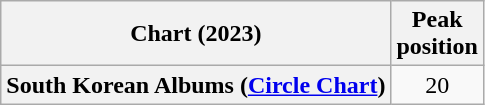<table class="wikitable sortable plainrowheaders" style="text-align:center">
<tr>
<th scope="col">Chart (2023)</th>
<th scope="col">Peak<br>position</th>
</tr>
<tr>
<th scope="row">South Korean Albums (<a href='#'>Circle Chart</a>)</th>
<td>20</td>
</tr>
</table>
